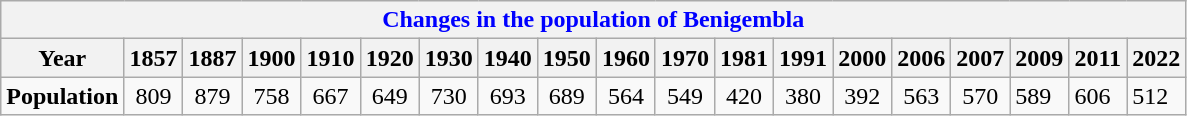<table class="wikitable">
<tr>
<th bgcolor=purple colspan=20 style="color:blue;">Changes in the population of Benigembla</th>
</tr>
<tr>
<th>Year</th>
<th>1857</th>
<th>1887</th>
<th>1900</th>
<th>1910</th>
<th>1920</th>
<th>1930</th>
<th>1940</th>
<th>1950</th>
<th>1960</th>
<th>1970</th>
<th>1981</th>
<th>1991</th>
<th>2000</th>
<th>2006</th>
<th>2007</th>
<th>2009</th>
<th>2011</th>
<th>2022</th>
</tr>
<tr>
<td><strong> Population</strong></td>
<td align=center>809</td>
<td align=center>879</td>
<td align=center>758</td>
<td align=center>667</td>
<td align=center>649</td>
<td align=center>730</td>
<td align=center>693</td>
<td align=center>689</td>
<td align=center>564</td>
<td align=center>549</td>
<td align=center>420</td>
<td align=center>380</td>
<td align=center>392</td>
<td align=center>563</td>
<td align=center>570</td>
<td>589</td>
<td aligh=center>606</td>
<td>512</td>
</tr>
</table>
